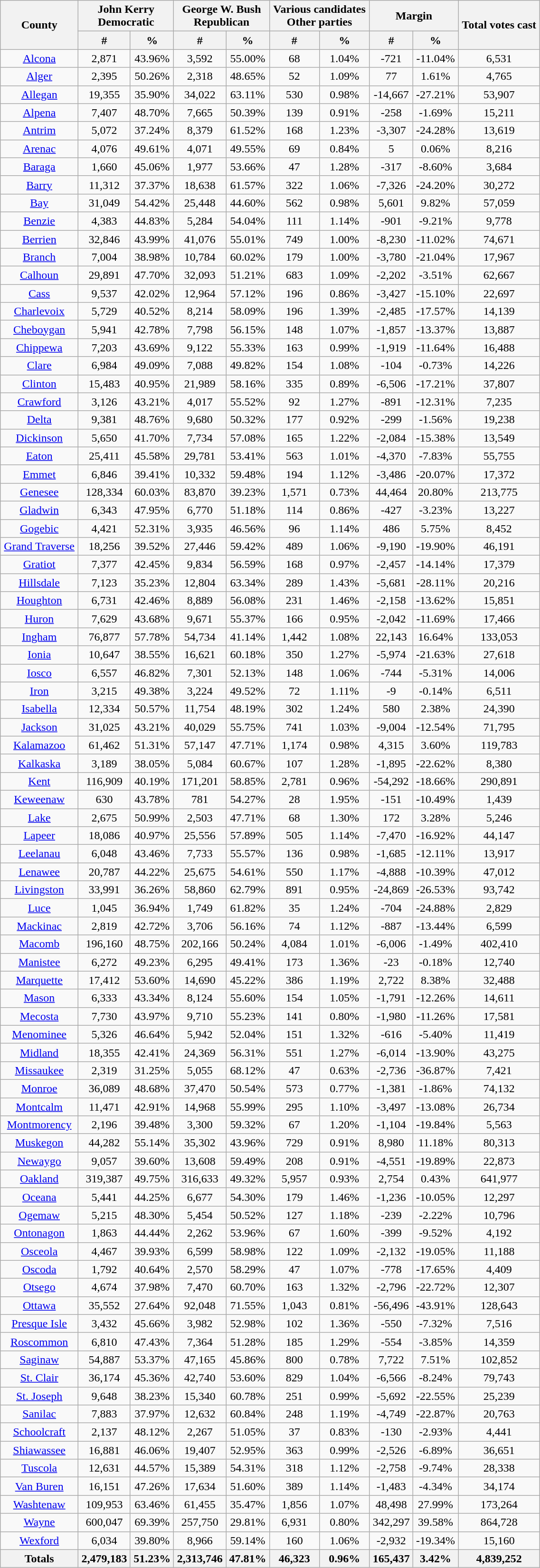<table width="60%"  class="wikitable sortable" style="text-align:center">
<tr>
<th style="text-align:center;" rowspan="2">County</th>
<th style="text-align:center;" colspan="2">John Kerry<br>Democratic</th>
<th style="text-align:center;" colspan="2">George W. Bush<br>Republican</th>
<th style="text-align:center;" colspan="2">Various candidates<br>Other parties</th>
<th style="text-align:center;" colspan="2">Margin</th>
<th style="text-align:center;" rowspan="2">Total votes cast</th>
</tr>
<tr>
<th style="text-align:center;" data-sort-type="number">#</th>
<th style="text-align:center;" data-sort-type="number">%</th>
<th style="text-align:center;" data-sort-type="number">#</th>
<th style="text-align:center;" data-sort-type="number">%</th>
<th style="text-align:center;" data-sort-type="number">#</th>
<th style="text-align:center;" data-sort-type="number">%</th>
<th style="text-align:center;" data-sort-type="number">#</th>
<th style="text-align:center;" data-sort-type="number">%</th>
</tr>
<tr style="text-align:center;">
<td><a href='#'>Alcona</a></td>
<td>2,871</td>
<td>43.96%</td>
<td>3,592</td>
<td>55.00%</td>
<td>68</td>
<td>1.04%</td>
<td>-721</td>
<td>-11.04%</td>
<td>6,531</td>
</tr>
<tr style="text-align:center;">
<td><a href='#'>Alger</a></td>
<td>2,395</td>
<td>50.26%</td>
<td>2,318</td>
<td>48.65%</td>
<td>52</td>
<td>1.09%</td>
<td>77</td>
<td>1.61%</td>
<td>4,765</td>
</tr>
<tr style="text-align:center;">
<td><a href='#'>Allegan</a></td>
<td>19,355</td>
<td>35.90%</td>
<td>34,022</td>
<td>63.11%</td>
<td>530</td>
<td>0.98%</td>
<td>-14,667</td>
<td>-27.21%</td>
<td>53,907</td>
</tr>
<tr style="text-align:center;">
<td><a href='#'>Alpena</a></td>
<td>7,407</td>
<td>48.70%</td>
<td>7,665</td>
<td>50.39%</td>
<td>139</td>
<td>0.91%</td>
<td>-258</td>
<td>-1.69%</td>
<td>15,211</td>
</tr>
<tr style="text-align:center;">
<td><a href='#'>Antrim</a></td>
<td>5,072</td>
<td>37.24%</td>
<td>8,379</td>
<td>61.52%</td>
<td>168</td>
<td>1.23%</td>
<td>-3,307</td>
<td>-24.28%</td>
<td>13,619</td>
</tr>
<tr style="text-align:center;">
<td><a href='#'>Arenac</a></td>
<td>4,076</td>
<td>49.61%</td>
<td>4,071</td>
<td>49.55%</td>
<td>69</td>
<td>0.84%</td>
<td>5</td>
<td>0.06%</td>
<td>8,216</td>
</tr>
<tr style="text-align:center;">
<td><a href='#'>Baraga</a></td>
<td>1,660</td>
<td>45.06%</td>
<td>1,977</td>
<td>53.66%</td>
<td>47</td>
<td>1.28%</td>
<td>-317</td>
<td>-8.60%</td>
<td>3,684</td>
</tr>
<tr style="text-align:center;">
<td><a href='#'>Barry</a></td>
<td>11,312</td>
<td>37.37%</td>
<td>18,638</td>
<td>61.57%</td>
<td>322</td>
<td>1.06%</td>
<td>-7,326</td>
<td>-24.20%</td>
<td>30,272</td>
</tr>
<tr style="text-align:center;">
<td><a href='#'>Bay</a></td>
<td>31,049</td>
<td>54.42%</td>
<td>25,448</td>
<td>44.60%</td>
<td>562</td>
<td>0.98%</td>
<td>5,601</td>
<td>9.82%</td>
<td>57,059</td>
</tr>
<tr style="text-align:center;">
<td><a href='#'>Benzie</a></td>
<td>4,383</td>
<td>44.83%</td>
<td>5,284</td>
<td>54.04%</td>
<td>111</td>
<td>1.14%</td>
<td>-901</td>
<td>-9.21%</td>
<td>9,778</td>
</tr>
<tr style="text-align:center;">
<td><a href='#'>Berrien</a></td>
<td>32,846</td>
<td>43.99%</td>
<td>41,076</td>
<td>55.01%</td>
<td>749</td>
<td>1.00%</td>
<td>-8,230</td>
<td>-11.02%</td>
<td>74,671</td>
</tr>
<tr style="text-align:center;">
<td><a href='#'>Branch</a></td>
<td>7,004</td>
<td>38.98%</td>
<td>10,784</td>
<td>60.02%</td>
<td>179</td>
<td>1.00%</td>
<td>-3,780</td>
<td>-21.04%</td>
<td>17,967</td>
</tr>
<tr style="text-align:center;">
<td><a href='#'>Calhoun</a></td>
<td>29,891</td>
<td>47.70%</td>
<td>32,093</td>
<td>51.21%</td>
<td>683</td>
<td>1.09%</td>
<td>-2,202</td>
<td>-3.51%</td>
<td>62,667</td>
</tr>
<tr style="text-align:center;">
<td><a href='#'>Cass</a></td>
<td>9,537</td>
<td>42.02%</td>
<td>12,964</td>
<td>57.12%</td>
<td>196</td>
<td>0.86%</td>
<td>-3,427</td>
<td>-15.10%</td>
<td>22,697</td>
</tr>
<tr style="text-align:center;">
<td><a href='#'>Charlevoix</a></td>
<td>5,729</td>
<td>40.52%</td>
<td>8,214</td>
<td>58.09%</td>
<td>196</td>
<td>1.39%</td>
<td>-2,485</td>
<td>-17.57%</td>
<td>14,139</td>
</tr>
<tr style="text-align:center;">
<td><a href='#'>Cheboygan</a></td>
<td>5,941</td>
<td>42.78%</td>
<td>7,798</td>
<td>56.15%</td>
<td>148</td>
<td>1.07%</td>
<td>-1,857</td>
<td>-13.37%</td>
<td>13,887</td>
</tr>
<tr style="text-align:center;">
<td><a href='#'>Chippewa</a></td>
<td>7,203</td>
<td>43.69%</td>
<td>9,122</td>
<td>55.33%</td>
<td>163</td>
<td>0.99%</td>
<td>-1,919</td>
<td>-11.64%</td>
<td>16,488</td>
</tr>
<tr style="text-align:center;">
<td><a href='#'>Clare</a></td>
<td>6,984</td>
<td>49.09%</td>
<td>7,088</td>
<td>49.82%</td>
<td>154</td>
<td>1.08%</td>
<td>-104</td>
<td>-0.73%</td>
<td>14,226</td>
</tr>
<tr style="text-align:center;">
<td><a href='#'>Clinton</a></td>
<td>15,483</td>
<td>40.95%</td>
<td>21,989</td>
<td>58.16%</td>
<td>335</td>
<td>0.89%</td>
<td>-6,506</td>
<td>-17.21%</td>
<td>37,807</td>
</tr>
<tr style="text-align:center;">
<td><a href='#'>Crawford</a></td>
<td>3,126</td>
<td>43.21%</td>
<td>4,017</td>
<td>55.52%</td>
<td>92</td>
<td>1.27%</td>
<td>-891</td>
<td>-12.31%</td>
<td>7,235</td>
</tr>
<tr style="text-align:center;">
<td><a href='#'>Delta</a></td>
<td>9,381</td>
<td>48.76%</td>
<td>9,680</td>
<td>50.32%</td>
<td>177</td>
<td>0.92%</td>
<td>-299</td>
<td>-1.56%</td>
<td>19,238</td>
</tr>
<tr style="text-align:center;">
<td><a href='#'>Dickinson</a></td>
<td>5,650</td>
<td>41.70%</td>
<td>7,734</td>
<td>57.08%</td>
<td>165</td>
<td>1.22%</td>
<td>-2,084</td>
<td>-15.38%</td>
<td>13,549</td>
</tr>
<tr style="text-align:center;">
<td><a href='#'>Eaton</a></td>
<td>25,411</td>
<td>45.58%</td>
<td>29,781</td>
<td>53.41%</td>
<td>563</td>
<td>1.01%</td>
<td>-4,370</td>
<td>-7.83%</td>
<td>55,755</td>
</tr>
<tr style="text-align:center;">
<td><a href='#'>Emmet</a></td>
<td>6,846</td>
<td>39.41%</td>
<td>10,332</td>
<td>59.48%</td>
<td>194</td>
<td>1.12%</td>
<td>-3,486</td>
<td>-20.07%</td>
<td>17,372</td>
</tr>
<tr style="text-align:center;">
<td><a href='#'>Genesee</a></td>
<td>128,334</td>
<td>60.03%</td>
<td>83,870</td>
<td>39.23%</td>
<td>1,571</td>
<td>0.73%</td>
<td>44,464</td>
<td>20.80%</td>
<td>213,775</td>
</tr>
<tr style="text-align:center;">
<td><a href='#'>Gladwin</a></td>
<td>6,343</td>
<td>47.95%</td>
<td>6,770</td>
<td>51.18%</td>
<td>114</td>
<td>0.86%</td>
<td>-427</td>
<td>-3.23%</td>
<td>13,227</td>
</tr>
<tr style="text-align:center;">
<td><a href='#'>Gogebic</a></td>
<td>4,421</td>
<td>52.31%</td>
<td>3,935</td>
<td>46.56%</td>
<td>96</td>
<td>1.14%</td>
<td>486</td>
<td>5.75%</td>
<td>8,452</td>
</tr>
<tr style="text-align:center;">
<td><a href='#'>Grand Traverse</a></td>
<td>18,256</td>
<td>39.52%</td>
<td>27,446</td>
<td>59.42%</td>
<td>489</td>
<td>1.06%</td>
<td>-9,190</td>
<td>-19.90%</td>
<td>46,191</td>
</tr>
<tr style="text-align:center;">
<td><a href='#'>Gratiot</a></td>
<td>7,377</td>
<td>42.45%</td>
<td>9,834</td>
<td>56.59%</td>
<td>168</td>
<td>0.97%</td>
<td>-2,457</td>
<td>-14.14%</td>
<td>17,379</td>
</tr>
<tr style="text-align:center;">
<td><a href='#'>Hillsdale</a></td>
<td>7,123</td>
<td>35.23%</td>
<td>12,804</td>
<td>63.34%</td>
<td>289</td>
<td>1.43%</td>
<td>-5,681</td>
<td>-28.11%</td>
<td>20,216</td>
</tr>
<tr style="text-align:center;">
<td><a href='#'>Houghton</a></td>
<td>6,731</td>
<td>42.46%</td>
<td>8,889</td>
<td>56.08%</td>
<td>231</td>
<td>1.46%</td>
<td>-2,158</td>
<td>-13.62%</td>
<td>15,851</td>
</tr>
<tr style="text-align:center;">
<td><a href='#'>Huron</a></td>
<td>7,629</td>
<td>43.68%</td>
<td>9,671</td>
<td>55.37%</td>
<td>166</td>
<td>0.95%</td>
<td>-2,042</td>
<td>-11.69%</td>
<td>17,466</td>
</tr>
<tr style="text-align:center;">
<td><a href='#'>Ingham</a></td>
<td>76,877</td>
<td>57.78%</td>
<td>54,734</td>
<td>41.14%</td>
<td>1,442</td>
<td>1.08%</td>
<td>22,143</td>
<td>16.64%</td>
<td>133,053</td>
</tr>
<tr style="text-align:center;">
<td><a href='#'>Ionia</a></td>
<td>10,647</td>
<td>38.55%</td>
<td>16,621</td>
<td>60.18%</td>
<td>350</td>
<td>1.27%</td>
<td>-5,974</td>
<td>-21.63%</td>
<td>27,618</td>
</tr>
<tr style="text-align:center;">
<td><a href='#'>Iosco</a></td>
<td>6,557</td>
<td>46.82%</td>
<td>7,301</td>
<td>52.13%</td>
<td>148</td>
<td>1.06%</td>
<td>-744</td>
<td>-5.31%</td>
<td>14,006</td>
</tr>
<tr style="text-align:center;">
<td><a href='#'>Iron</a></td>
<td>3,215</td>
<td>49.38%</td>
<td>3,224</td>
<td>49.52%</td>
<td>72</td>
<td>1.11%</td>
<td>-9</td>
<td>-0.14%</td>
<td>6,511</td>
</tr>
<tr style="text-align:center;">
<td><a href='#'>Isabella</a></td>
<td>12,334</td>
<td>50.57%</td>
<td>11,754</td>
<td>48.19%</td>
<td>302</td>
<td>1.24%</td>
<td>580</td>
<td>2.38%</td>
<td>24,390</td>
</tr>
<tr style="text-align:center;">
<td><a href='#'>Jackson</a></td>
<td>31,025</td>
<td>43.21%</td>
<td>40,029</td>
<td>55.75%</td>
<td>741</td>
<td>1.03%</td>
<td>-9,004</td>
<td>-12.54%</td>
<td>71,795</td>
</tr>
<tr style="text-align:center;">
<td><a href='#'>Kalamazoo</a></td>
<td>61,462</td>
<td>51.31%</td>
<td>57,147</td>
<td>47.71%</td>
<td>1,174</td>
<td>0.98%</td>
<td>4,315</td>
<td>3.60%</td>
<td>119,783</td>
</tr>
<tr style="text-align:center;">
<td><a href='#'>Kalkaska</a></td>
<td>3,189</td>
<td>38.05%</td>
<td>5,084</td>
<td>60.67%</td>
<td>107</td>
<td>1.28%</td>
<td>-1,895</td>
<td>-22.62%</td>
<td>8,380</td>
</tr>
<tr style="text-align:center;">
<td><a href='#'>Kent</a></td>
<td>116,909</td>
<td>40.19%</td>
<td>171,201</td>
<td>58.85%</td>
<td>2,781</td>
<td>0.96%</td>
<td>-54,292</td>
<td>-18.66%</td>
<td>290,891</td>
</tr>
<tr style="text-align:center;">
<td><a href='#'>Keweenaw</a></td>
<td>630</td>
<td>43.78%</td>
<td>781</td>
<td>54.27%</td>
<td>28</td>
<td>1.95%</td>
<td>-151</td>
<td>-10.49%</td>
<td>1,439</td>
</tr>
<tr style="text-align:center;">
<td><a href='#'>Lake</a></td>
<td>2,675</td>
<td>50.99%</td>
<td>2,503</td>
<td>47.71%</td>
<td>68</td>
<td>1.30%</td>
<td>172</td>
<td>3.28%</td>
<td>5,246</td>
</tr>
<tr style="text-align:center;">
<td><a href='#'>Lapeer</a></td>
<td>18,086</td>
<td>40.97%</td>
<td>25,556</td>
<td>57.89%</td>
<td>505</td>
<td>1.14%</td>
<td>-7,470</td>
<td>-16.92%</td>
<td>44,147</td>
</tr>
<tr style="text-align:center;">
<td><a href='#'>Leelanau</a></td>
<td>6,048</td>
<td>43.46%</td>
<td>7,733</td>
<td>55.57%</td>
<td>136</td>
<td>0.98%</td>
<td>-1,685</td>
<td>-12.11%</td>
<td>13,917</td>
</tr>
<tr style="text-align:center;">
<td><a href='#'>Lenawee</a></td>
<td>20,787</td>
<td>44.22%</td>
<td>25,675</td>
<td>54.61%</td>
<td>550</td>
<td>1.17%</td>
<td>-4,888</td>
<td>-10.39%</td>
<td>47,012</td>
</tr>
<tr style="text-align:center;">
<td><a href='#'>Livingston</a></td>
<td>33,991</td>
<td>36.26%</td>
<td>58,860</td>
<td>62.79%</td>
<td>891</td>
<td>0.95%</td>
<td>-24,869</td>
<td>-26.53%</td>
<td>93,742</td>
</tr>
<tr style="text-align:center;">
<td><a href='#'>Luce</a></td>
<td>1,045</td>
<td>36.94%</td>
<td>1,749</td>
<td>61.82%</td>
<td>35</td>
<td>1.24%</td>
<td>-704</td>
<td>-24.88%</td>
<td>2,829</td>
</tr>
<tr style="text-align:center;">
<td><a href='#'>Mackinac</a></td>
<td>2,819</td>
<td>42.72%</td>
<td>3,706</td>
<td>56.16%</td>
<td>74</td>
<td>1.12%</td>
<td>-887</td>
<td>-13.44%</td>
<td>6,599</td>
</tr>
<tr style="text-align:center;">
<td><a href='#'>Macomb</a></td>
<td>196,160</td>
<td>48.75%</td>
<td>202,166</td>
<td>50.24%</td>
<td>4,084</td>
<td>1.01%</td>
<td>-6,006</td>
<td>-1.49%</td>
<td>402,410</td>
</tr>
<tr style="text-align:center;">
<td><a href='#'>Manistee</a></td>
<td>6,272</td>
<td>49.23%</td>
<td>6,295</td>
<td>49.41%</td>
<td>173</td>
<td>1.36%</td>
<td>-23</td>
<td>-0.18%</td>
<td>12,740</td>
</tr>
<tr style="text-align:center;">
<td><a href='#'>Marquette</a></td>
<td>17,412</td>
<td>53.60%</td>
<td>14,690</td>
<td>45.22%</td>
<td>386</td>
<td>1.19%</td>
<td>2,722</td>
<td>8.38%</td>
<td>32,488</td>
</tr>
<tr style="text-align:center;">
<td><a href='#'>Mason</a></td>
<td>6,333</td>
<td>43.34%</td>
<td>8,124</td>
<td>55.60%</td>
<td>154</td>
<td>1.05%</td>
<td>-1,791</td>
<td>-12.26%</td>
<td>14,611</td>
</tr>
<tr style="text-align:center;">
<td><a href='#'>Mecosta</a></td>
<td>7,730</td>
<td>43.97%</td>
<td>9,710</td>
<td>55.23%</td>
<td>141</td>
<td>0.80%</td>
<td>-1,980</td>
<td>-11.26%</td>
<td>17,581</td>
</tr>
<tr style="text-align:center;">
<td><a href='#'>Menominee</a></td>
<td>5,326</td>
<td>46.64%</td>
<td>5,942</td>
<td>52.04%</td>
<td>151</td>
<td>1.32%</td>
<td>-616</td>
<td>-5.40%</td>
<td>11,419</td>
</tr>
<tr style="text-align:center;">
<td><a href='#'>Midland</a></td>
<td>18,355</td>
<td>42.41%</td>
<td>24,369</td>
<td>56.31%</td>
<td>551</td>
<td>1.27%</td>
<td>-6,014</td>
<td>-13.90%</td>
<td>43,275</td>
</tr>
<tr style="text-align:center;">
<td><a href='#'>Missaukee</a></td>
<td>2,319</td>
<td>31.25%</td>
<td>5,055</td>
<td>68.12%</td>
<td>47</td>
<td>0.63%</td>
<td>-2,736</td>
<td>-36.87%</td>
<td>7,421</td>
</tr>
<tr style="text-align:center;">
<td><a href='#'>Monroe</a></td>
<td>36,089</td>
<td>48.68%</td>
<td>37,470</td>
<td>50.54%</td>
<td>573</td>
<td>0.77%</td>
<td>-1,381</td>
<td>-1.86%</td>
<td>74,132</td>
</tr>
<tr style="text-align:center;">
<td><a href='#'>Montcalm</a></td>
<td>11,471</td>
<td>42.91%</td>
<td>14,968</td>
<td>55.99%</td>
<td>295</td>
<td>1.10%</td>
<td>-3,497</td>
<td>-13.08%</td>
<td>26,734</td>
</tr>
<tr style="text-align:center;">
<td><a href='#'>Montmorency</a></td>
<td>2,196</td>
<td>39.48%</td>
<td>3,300</td>
<td>59.32%</td>
<td>67</td>
<td>1.20%</td>
<td>-1,104</td>
<td>-19.84%</td>
<td>5,563</td>
</tr>
<tr style="text-align:center;">
<td><a href='#'>Muskegon</a></td>
<td>44,282</td>
<td>55.14%</td>
<td>35,302</td>
<td>43.96%</td>
<td>729</td>
<td>0.91%</td>
<td>8,980</td>
<td>11.18%</td>
<td>80,313</td>
</tr>
<tr style="text-align:center;">
<td><a href='#'>Newaygo</a></td>
<td>9,057</td>
<td>39.60%</td>
<td>13,608</td>
<td>59.49%</td>
<td>208</td>
<td>0.91%</td>
<td>-4,551</td>
<td>-19.89%</td>
<td>22,873</td>
</tr>
<tr style="text-align:center;">
<td><a href='#'>Oakland</a></td>
<td>319,387</td>
<td>49.75%</td>
<td>316,633</td>
<td>49.32%</td>
<td>5,957</td>
<td>0.93%</td>
<td>2,754</td>
<td>0.43%</td>
<td>641,977</td>
</tr>
<tr style="text-align:center;">
<td><a href='#'>Oceana</a></td>
<td>5,441</td>
<td>44.25%</td>
<td>6,677</td>
<td>54.30%</td>
<td>179</td>
<td>1.46%</td>
<td>-1,236</td>
<td>-10.05%</td>
<td>12,297</td>
</tr>
<tr style="text-align:center;">
<td><a href='#'>Ogemaw</a></td>
<td>5,215</td>
<td>48.30%</td>
<td>5,454</td>
<td>50.52%</td>
<td>127</td>
<td>1.18%</td>
<td>-239</td>
<td>-2.22%</td>
<td>10,796</td>
</tr>
<tr style="text-align:center;">
<td><a href='#'>Ontonagon</a></td>
<td>1,863</td>
<td>44.44%</td>
<td>2,262</td>
<td>53.96%</td>
<td>67</td>
<td>1.60%</td>
<td>-399</td>
<td>-9.52%</td>
<td>4,192</td>
</tr>
<tr style="text-align:center;">
<td><a href='#'>Osceola</a></td>
<td>4,467</td>
<td>39.93%</td>
<td>6,599</td>
<td>58.98%</td>
<td>122</td>
<td>1.09%</td>
<td>-2,132</td>
<td>-19.05%</td>
<td>11,188</td>
</tr>
<tr style="text-align:center;">
<td><a href='#'>Oscoda</a></td>
<td>1,792</td>
<td>40.64%</td>
<td>2,570</td>
<td>58.29%</td>
<td>47</td>
<td>1.07%</td>
<td>-778</td>
<td>-17.65%</td>
<td>4,409</td>
</tr>
<tr style="text-align:center;">
<td><a href='#'>Otsego</a></td>
<td>4,674</td>
<td>37.98%</td>
<td>7,470</td>
<td>60.70%</td>
<td>163</td>
<td>1.32%</td>
<td>-2,796</td>
<td>-22.72%</td>
<td>12,307</td>
</tr>
<tr style="text-align:center;">
<td><a href='#'>Ottawa</a></td>
<td>35,552</td>
<td>27.64%</td>
<td>92,048</td>
<td>71.55%</td>
<td>1,043</td>
<td>0.81%</td>
<td>-56,496</td>
<td>-43.91%</td>
<td>128,643</td>
</tr>
<tr style="text-align:center;">
<td><a href='#'>Presque Isle</a></td>
<td>3,432</td>
<td>45.66%</td>
<td>3,982</td>
<td>52.98%</td>
<td>102</td>
<td>1.36%</td>
<td>-550</td>
<td>-7.32%</td>
<td>7,516</td>
</tr>
<tr style="text-align:center;">
<td><a href='#'>Roscommon</a></td>
<td>6,810</td>
<td>47.43%</td>
<td>7,364</td>
<td>51.28%</td>
<td>185</td>
<td>1.29%</td>
<td>-554</td>
<td>-3.85%</td>
<td>14,359</td>
</tr>
<tr style="text-align:center;">
<td><a href='#'>Saginaw</a></td>
<td>54,887</td>
<td>53.37%</td>
<td>47,165</td>
<td>45.86%</td>
<td>800</td>
<td>0.78%</td>
<td>7,722</td>
<td>7.51%</td>
<td>102,852</td>
</tr>
<tr style="text-align:center;">
<td><a href='#'>St. Clair</a></td>
<td>36,174</td>
<td>45.36%</td>
<td>42,740</td>
<td>53.60%</td>
<td>829</td>
<td>1.04%</td>
<td>-6,566</td>
<td>-8.24%</td>
<td>79,743</td>
</tr>
<tr style="text-align:center;">
<td><a href='#'>St. Joseph</a></td>
<td>9,648</td>
<td>38.23%</td>
<td>15,340</td>
<td>60.78%</td>
<td>251</td>
<td>0.99%</td>
<td>-5,692</td>
<td>-22.55%</td>
<td>25,239</td>
</tr>
<tr style="text-align:center;">
<td><a href='#'>Sanilac</a></td>
<td>7,883</td>
<td>37.97%</td>
<td>12,632</td>
<td>60.84%</td>
<td>248</td>
<td>1.19%</td>
<td>-4,749</td>
<td>-22.87%</td>
<td>20,763</td>
</tr>
<tr style="text-align:center;">
<td><a href='#'>Schoolcraft</a></td>
<td>2,137</td>
<td>48.12%</td>
<td>2,267</td>
<td>51.05%</td>
<td>37</td>
<td>0.83%</td>
<td>-130</td>
<td>-2.93%</td>
<td>4,441</td>
</tr>
<tr style="text-align:center;">
<td><a href='#'>Shiawassee</a></td>
<td>16,881</td>
<td>46.06%</td>
<td>19,407</td>
<td>52.95%</td>
<td>363</td>
<td>0.99%</td>
<td>-2,526</td>
<td>-6.89%</td>
<td>36,651</td>
</tr>
<tr style="text-align:center;">
<td><a href='#'>Tuscola</a></td>
<td>12,631</td>
<td>44.57%</td>
<td>15,389</td>
<td>54.31%</td>
<td>318</td>
<td>1.12%</td>
<td>-2,758</td>
<td>-9.74%</td>
<td>28,338</td>
</tr>
<tr style="text-align:center;">
<td><a href='#'>Van Buren</a></td>
<td>16,151</td>
<td>47.26%</td>
<td>17,634</td>
<td>51.60%</td>
<td>389</td>
<td>1.14%</td>
<td>-1,483</td>
<td>-4.34%</td>
<td>34,174</td>
</tr>
<tr style="text-align:center;">
<td><a href='#'>Washtenaw</a></td>
<td>109,953</td>
<td>63.46%</td>
<td>61,455</td>
<td>35.47%</td>
<td>1,856</td>
<td>1.07%</td>
<td>48,498</td>
<td>27.99%</td>
<td>173,264</td>
</tr>
<tr style="text-align:center;">
<td><a href='#'>Wayne</a></td>
<td>600,047</td>
<td>69.39%</td>
<td>257,750</td>
<td>29.81%</td>
<td>6,931</td>
<td>0.80%</td>
<td>342,297</td>
<td>39.58%</td>
<td>864,728</td>
</tr>
<tr style="text-align:center;">
<td><a href='#'>Wexford</a></td>
<td>6,034</td>
<td>39.80%</td>
<td>8,966</td>
<td>59.14%</td>
<td>160</td>
<td>1.06%</td>
<td>-2,932</td>
<td>-19.34%</td>
<td>15,160</td>
</tr>
<tr>
<th>Totals</th>
<th>2,479,183</th>
<th>51.23%</th>
<th>2,313,746</th>
<th>47.81%</th>
<th>46,323</th>
<th>0.96%</th>
<th>165,437</th>
<th>3.42%</th>
<th>4,839,252</th>
</tr>
</table>
